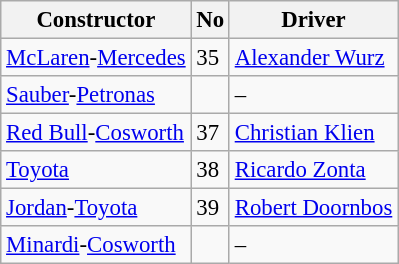<table class="wikitable" style="font-size: 95%">
<tr>
<th>Constructor</th>
<th>No</th>
<th>Driver</th>
</tr>
<tr>
<td><a href='#'>McLaren</a>-<a href='#'>Mercedes</a></td>
<td>35</td>
<td> <a href='#'>Alexander Wurz</a></td>
</tr>
<tr>
<td><a href='#'>Sauber</a>-<a href='#'>Petronas</a></td>
<td></td>
<td>–</td>
</tr>
<tr>
<td><a href='#'>Red Bull</a>-<a href='#'>Cosworth</a></td>
<td>37</td>
<td> <a href='#'>Christian Klien</a></td>
</tr>
<tr>
<td><a href='#'>Toyota</a></td>
<td>38</td>
<td> <a href='#'>Ricardo Zonta</a></td>
</tr>
<tr>
<td><a href='#'>Jordan</a>-<a href='#'>Toyota</a></td>
<td>39</td>
<td> <a href='#'>Robert Doornbos</a></td>
</tr>
<tr>
<td><a href='#'>Minardi</a>-<a href='#'>Cosworth</a></td>
<td></td>
<td>–</td>
</tr>
</table>
